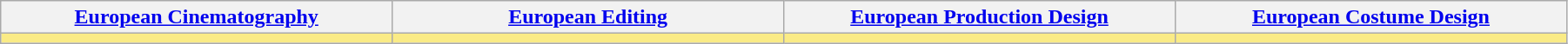<table class="wikitable" width="95%">
<tr>
<th width="20%"><a href='#'>European Cinematography</a></th>
<th width="20%"><a href='#'>European Editing</a></th>
<th width="20%"><a href='#'>European Production Design</a></th>
<th width="20%"><a href='#'>European Costume Design</a></th>
</tr>
<tr style="background:#FAEB86">
<td></td>
<td></td>
<td></td>
<td></td>
</tr>
</table>
